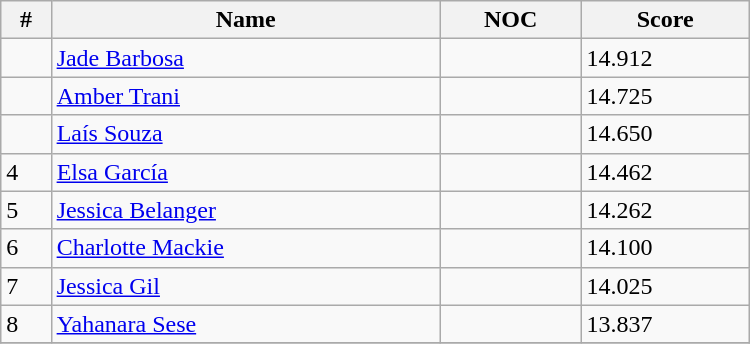<table class="wikitable" width=500>
<tr>
<th>#</th>
<th>Name</th>
<th>NOC</th>
<th>Score</th>
</tr>
<tr>
<td></td>
<td><a href='#'>Jade Barbosa</a></td>
<td></td>
<td>14.912</td>
</tr>
<tr>
<td></td>
<td><a href='#'>Amber Trani</a></td>
<td></td>
<td>14.725</td>
</tr>
<tr>
<td></td>
<td><a href='#'>Laís Souza</a></td>
<td></td>
<td>14.650</td>
</tr>
<tr>
<td>4</td>
<td><a href='#'>Elsa García</a></td>
<td></td>
<td>14.462</td>
</tr>
<tr>
<td>5</td>
<td><a href='#'>Jessica Belanger</a></td>
<td></td>
<td>14.262</td>
</tr>
<tr>
<td>6</td>
<td><a href='#'>Charlotte Mackie</a></td>
<td></td>
<td>14.100</td>
</tr>
<tr>
<td>7</td>
<td><a href='#'>Jessica Gil</a></td>
<td></td>
<td>14.025</td>
</tr>
<tr>
<td>8</td>
<td><a href='#'>Yahanara Sese</a></td>
<td></td>
<td>13.837</td>
</tr>
<tr>
</tr>
</table>
